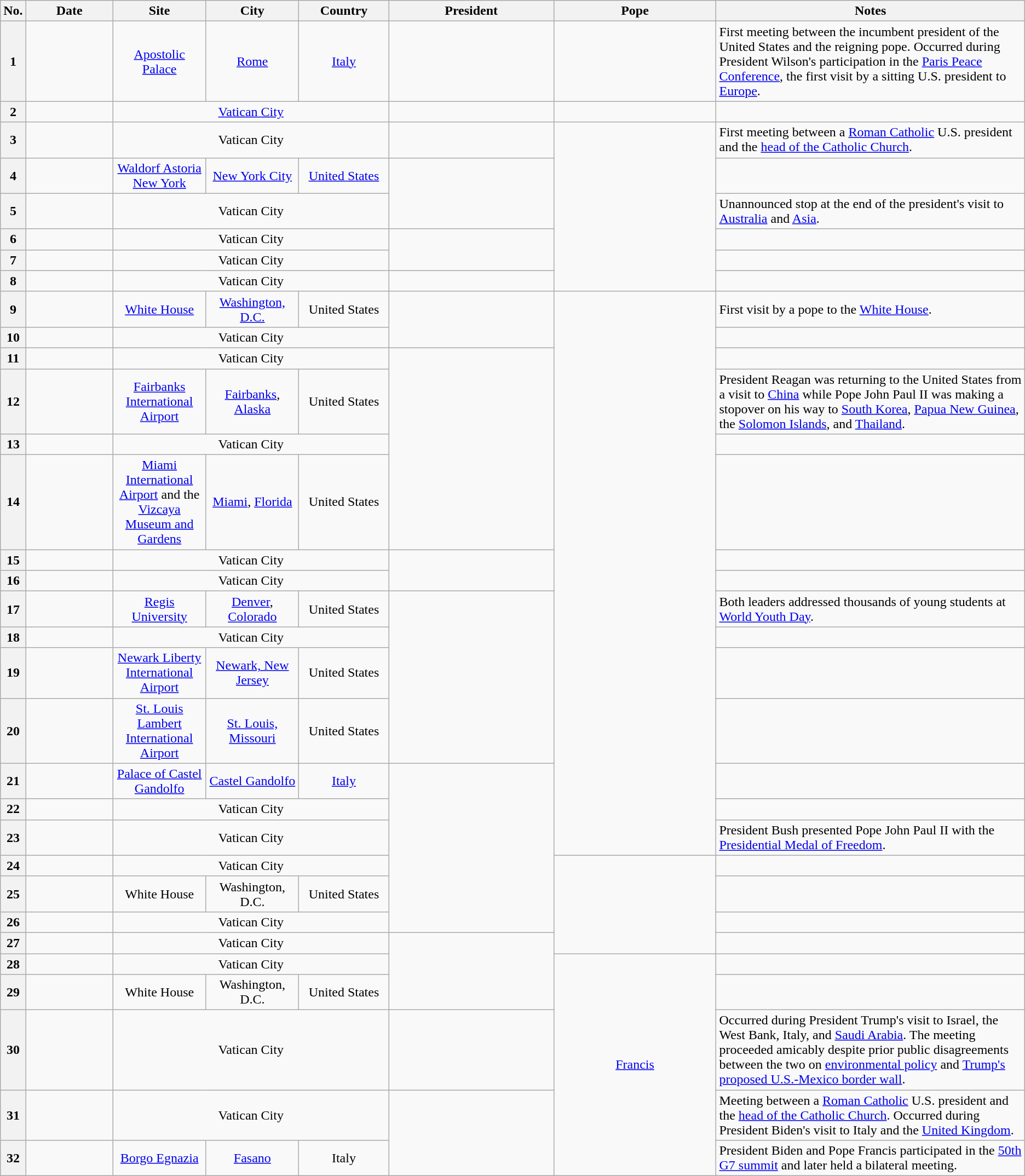<table class="wikitable sortable">
<tr>
<th class=unsortable>No.</th>
<th width=110>Date</th>
<th width=110>Site</th>
<th width=110>City</th>
<th width=110>Country</th>
<th width=215>President</th>
<th width=215>Pope</th>
<th width=415>Notes</th>
</tr>
<tr>
<th>1</th>
<td></td>
<td align="center"><a href='#'>Apostolic Palace</a></td>
<td align="center"><a href='#'>Rome</a></td>
<td align="center"><a href='#'>Italy</a></td>
<td align="center"></td>
<td align="center"></td>
<td>First meeting between the incumbent president of the United States and the reigning pope. Occurred during President Wilson's participation in the <a href='#'>Paris Peace Conference</a>, the first visit by a sitting U.S. president to <a href='#'>Europe</a>.</td>
</tr>
<tr>
<th>2</th>
<td></td>
<td align="center" colspan="3"><a href='#'>Vatican City</a></td>
<td align="center"></td>
<td align="center"></td>
<td></td>
</tr>
<tr>
<th>3</th>
<td></td>
<td align="center" colspan="3">Vatican City</td>
<td align="center"></td>
<td rowspan="6" align="center"></td>
<td>First meeting between a <a href='#'>Roman Catholic</a> U.S. president and the <a href='#'>head of the Catholic Church</a>.</td>
</tr>
<tr>
<th>4</th>
<td></td>
<td align="center"><a href='#'>Waldorf Astoria New York</a></td>
<td align="center"><a href='#'>New York City</a></td>
<td align="center"><a href='#'>United States</a></td>
<td rowspan="2" align="center"></td>
<td></td>
</tr>
<tr>
<th>5</th>
<td></td>
<td align="center" colspan="3">Vatican City</td>
<td>Unannounced stop at the end of the president's visit to <a href='#'>Australia</a> and <a href='#'>Asia</a>.</td>
</tr>
<tr>
<th>6</th>
<td></td>
<td align="center" colspan="3">Vatican City</td>
<td rowspan="2" align="center"></td>
<td></td>
</tr>
<tr>
<th>7</th>
<td></td>
<td align="center" colspan="3">Vatican City</td>
<td></td>
</tr>
<tr>
<th>8</th>
<td></td>
<td align="center" colspan="3">Vatican City</td>
<td align="center"></td>
<td></td>
</tr>
<tr>
<th>9</th>
<td></td>
<td align="center"><a href='#'>White House</a></td>
<td align="center"><a href='#'>Washington, D.C.</a></td>
<td align="center">United States</td>
<td rowspan="2" align="center"></td>
<td rowspan="15" align="center"></td>
<td>First visit by a pope to the <a href='#'>White House</a>.</td>
</tr>
<tr>
<th>10</th>
<td></td>
<td align="center" colspan="3">Vatican City</td>
<td></td>
</tr>
<tr>
<th>11</th>
<td></td>
<td align="center" colspan="3">Vatican City</td>
<td rowspan="4" align="center"></td>
<td></td>
</tr>
<tr>
<th>12</th>
<td></td>
<td align="center"><a href='#'>Fairbanks International Airport</a></td>
<td align="center"><a href='#'>Fairbanks</a>, <a href='#'>Alaska</a></td>
<td align="center">United States</td>
<td>President Reagan was returning to the United States from a visit to <a href='#'>China</a> while Pope John Paul II was making a stopover on his way to <a href='#'>South Korea</a>, <a href='#'>Papua New Guinea</a>, the <a href='#'>Solomon Islands</a>, and <a href='#'>Thailand</a>.</td>
</tr>
<tr>
<th>13</th>
<td></td>
<td align="center" colspan="3">Vatican City</td>
<td></td>
</tr>
<tr>
<th>14</th>
<td></td>
<td align="center"><a href='#'>Miami International Airport</a> and the <a href='#'>Vizcaya Museum and Gardens</a></td>
<td align="center"><a href='#'>Miami</a>, <a href='#'>Florida</a></td>
<td align="center">United States</td>
<td></td>
</tr>
<tr>
<th>15</th>
<td></td>
<td align="center" colspan="3">Vatican City</td>
<td rowspan="2" align="center"></td>
<td></td>
</tr>
<tr>
<th>16</th>
<td></td>
<td align="center" colspan="3">Vatican City</td>
<td></td>
</tr>
<tr>
<th>17</th>
<td></td>
<td align="center"><a href='#'>Regis University</a></td>
<td align="center"><a href='#'>Denver</a>, <a href='#'>Colorado</a></td>
<td align="center">United States</td>
<td rowspan="4" align="center"></td>
<td>Both leaders addressed thousands of young students at <a href='#'>World Youth Day</a>.</td>
</tr>
<tr>
<th>18</th>
<td></td>
<td align="center" colspan="3">Vatican City</td>
<td></td>
</tr>
<tr>
<th>19</th>
<td></td>
<td align="center"><a href='#'>Newark Liberty International Airport</a></td>
<td align="center"><a href='#'>Newark, New Jersey</a></td>
<td align="center">United States</td>
<td></td>
</tr>
<tr>
<th>20</th>
<td></td>
<td align="center"><a href='#'>St. Louis Lambert International Airport</a></td>
<td align="center"><a href='#'>St. Louis, Missouri</a></td>
<td align="center">United States</td>
<td></td>
</tr>
<tr>
<th>21</th>
<td></td>
<td align="center"><a href='#'>Palace of Castel Gandolfo</a></td>
<td align="center"><a href='#'>Castel Gandolfo</a></td>
<td align="center"><a href='#'>Italy</a></td>
<td rowspan="6" align="center"></td>
<td></td>
</tr>
<tr>
<th>22</th>
<td></td>
<td align="center" colspan="3">Vatican City</td>
<td></td>
</tr>
<tr>
<th>23</th>
<td></td>
<td align="center" colspan="3">Vatican City</td>
<td>President Bush presented Pope John Paul II with the <a href='#'>Presidential Medal of Freedom</a>.</td>
</tr>
<tr>
<th>24</th>
<td></td>
<td align="center" colspan="3">Vatican City</td>
<td rowspan="4" align="center"></td>
<td></td>
</tr>
<tr>
<th>25</th>
<td></td>
<td align="center">White House</td>
<td align="center">Washington, D.C.</td>
<td align="center">United States</td>
<td></td>
</tr>
<tr>
<th>26</th>
<td></td>
<td align="center" colspan="3">Vatican City</td>
<td></td>
</tr>
<tr>
<th>27</th>
<td></td>
<td align="center" colspan="3">Vatican City</td>
<td rowspan="3" align="center"></td>
<td></td>
</tr>
<tr>
<th>28</th>
<td></td>
<td align="center" colspan="3">Vatican City</td>
<td rowspan="5" align="center"><a href='#'>Francis</a></td>
<td></td>
</tr>
<tr>
<th>29</th>
<td></td>
<td align="center">White House</td>
<td align="center">Washington, D.C.</td>
<td align="center">United States</td>
<td></td>
</tr>
<tr>
<th>30</th>
<td></td>
<td align="center" colspan="3">Vatican City</td>
<td align="center"></td>
<td>Occurred during President Trump's visit to Israel, the West Bank, Italy, and <a href='#'>Saudi Arabia</a>. The meeting proceeded amicably despite prior public disagreements between the two on <a href='#'>environmental policy</a> and <a href='#'>Trump's proposed U.S.-Mexico border wall</a>.</td>
</tr>
<tr>
<th>31</th>
<td></td>
<td align="center" colspan="3">Vatican City</td>
<td rowspan="2" align="center"></td>
<td>Meeting between a <a href='#'>Roman Catholic</a> U.S. president and the <a href='#'>head of the Catholic Church</a>. Occurred during President Biden's visit to Italy and the <a href='#'>United Kingdom</a>.</td>
</tr>
<tr>
<th>32</th>
<td></td>
<td align="center"><a href='#'>Borgo Egnazia</a></td>
<td align="center"><a href='#'>Fasano</a></td>
<td align="center">Italy</td>
<td>President Biden and Pope Francis participated in the <a href='#'>50th G7 summit</a> and later held a bilateral meeting.</td>
</tr>
</table>
